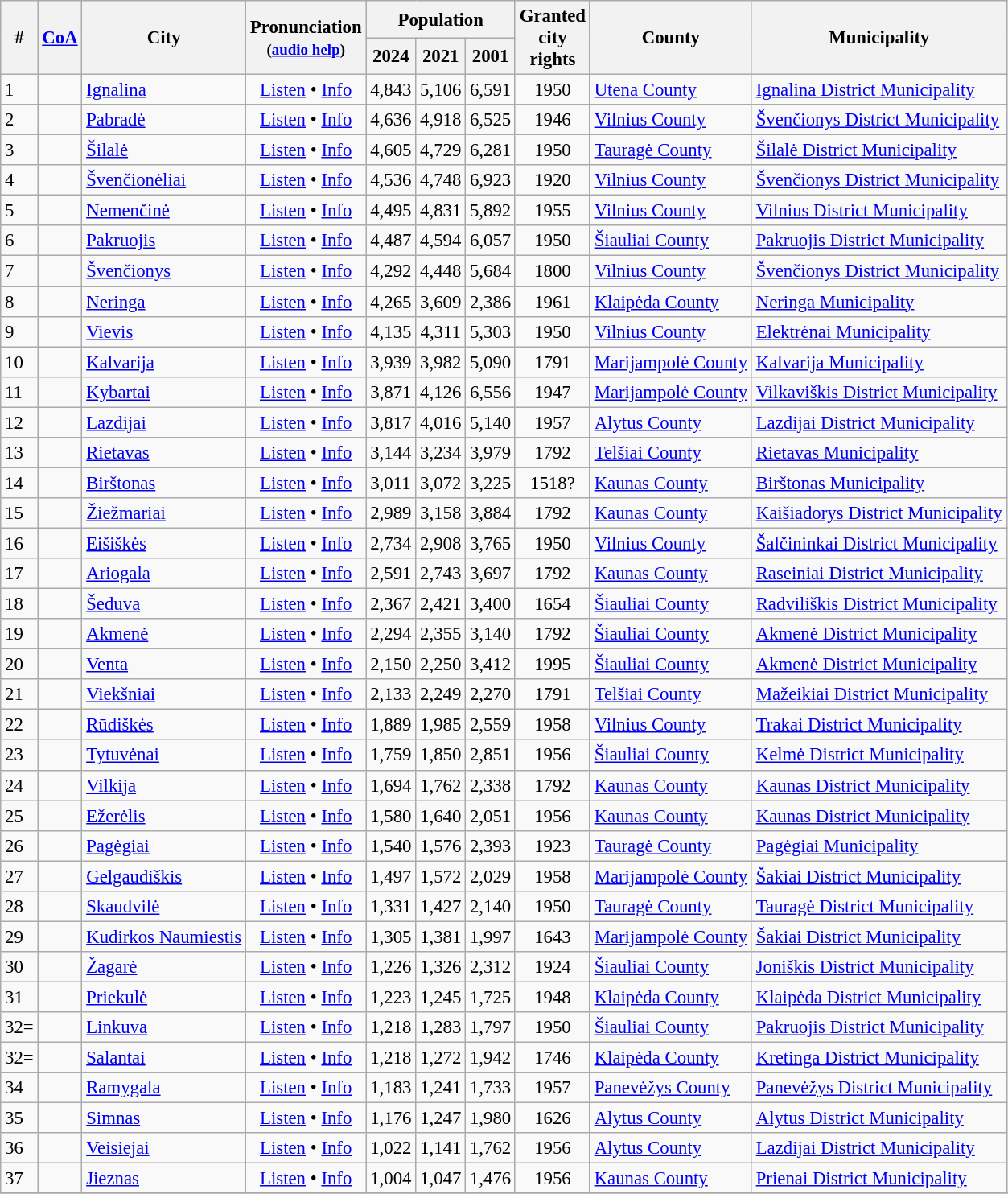<table class="sortable wikitable" style="font-size:95%;">
<tr>
<th rowspan=2>#</th>
<th class=unsortable rowspan=2><a href='#'>CoA</a></th>
<th rowspan=2>City</th>
<th class=unsortable rowspan=2>Pronunciation <br><small>(<a href='#'>audio help</a>)</small></th>
<th colspan=3>Population</th>
<th rowspan=2>Granted<br>city<br>rights</th>
<th rowspan=2>County</th>
<th rowspan=2>Municipality</th>
</tr>
<tr>
<th>2024</th>
<th>2021</th>
<th>2001</th>
</tr>
<tr>
<td>1</td>
<td></td>
<td><a href='#'>Ignalina</a></td>
<td align=center><a href='#'>Listen</a> • <a href='#'>Info</a></td>
<td>4,843</td>
<td align="center">5,106</td>
<td align="center">6,591</td>
<td align=center>1950</td>
<td><a href='#'>Utena County</a></td>
<td><a href='#'>Ignalina District Municipality</a></td>
</tr>
<tr>
<td>2</td>
<td></td>
<td><a href='#'>Pabradė</a></td>
<td align=center><a href='#'>Listen</a> • <a href='#'>Info</a></td>
<td>4,636</td>
<td align="center">4,918</td>
<td align="center">6,525</td>
<td align=center>1946</td>
<td><a href='#'>Vilnius County</a></td>
<td><a href='#'>Švenčionys District Municipality</a></td>
</tr>
<tr>
<td>3</td>
<td></td>
<td><a href='#'>Šilalė</a></td>
<td align=center><a href='#'>Listen</a> • <a href='#'>Info</a></td>
<td>4,605</td>
<td align="center">4,729</td>
<td align="center">6,281</td>
<td align=center>1950</td>
<td><a href='#'>Tauragė County</a></td>
<td><a href='#'>Šilalė District Municipality</a></td>
</tr>
<tr>
<td>4</td>
<td></td>
<td><a href='#'>Švenčionėliai</a></td>
<td align=center><a href='#'>Listen</a> • <a href='#'>Info</a></td>
<td>4,536</td>
<td align="center">4,748</td>
<td align="center">6,923</td>
<td align=center>1920</td>
<td><a href='#'>Vilnius County</a></td>
<td><a href='#'>Švenčionys District Municipality</a></td>
</tr>
<tr>
<td>5</td>
<td></td>
<td><a href='#'>Nemenčinė</a></td>
<td align=center><a href='#'>Listen</a> • <a href='#'>Info</a></td>
<td>4,495</td>
<td align="center">4,831</td>
<td align="center">5,892</td>
<td align=center>1955</td>
<td><a href='#'>Vilnius County</a></td>
<td><a href='#'>Vilnius District Municipality</a></td>
</tr>
<tr>
<td>6</td>
<td></td>
<td><a href='#'>Pakruojis</a></td>
<td align=center><a href='#'>Listen</a> • <a href='#'>Info</a></td>
<td>4,487</td>
<td align="center">4,594</td>
<td align="center">6,057</td>
<td align=center>1950</td>
<td><a href='#'>Šiauliai County</a></td>
<td><a href='#'>Pakruojis District Municipality</a></td>
</tr>
<tr>
<td>7</td>
<td></td>
<td><a href='#'>Švenčionys</a></td>
<td align=center><a href='#'>Listen</a> • <a href='#'>Info</a></td>
<td>4,292</td>
<td align="center">4,448</td>
<td align="center">5,684</td>
<td align=center>1800</td>
<td><a href='#'>Vilnius County</a></td>
<td><a href='#'>Švenčionys District Municipality</a></td>
</tr>
<tr>
<td>8</td>
<td></td>
<td><a href='#'>Neringa</a></td>
<td align=center><a href='#'>Listen</a> • <a href='#'>Info</a></td>
<td>4,265</td>
<td align="center">3,609</td>
<td align="center">2,386</td>
<td align=center>1961</td>
<td><a href='#'>Klaipėda County</a></td>
<td><a href='#'>Neringa Municipality</a></td>
</tr>
<tr>
<td>9</td>
<td></td>
<td><a href='#'>Vievis</a></td>
<td align=center><a href='#'>Listen</a> • <a href='#'>Info</a></td>
<td>4,135</td>
<td align="center">4,311</td>
<td align="center">5,303</td>
<td align=center>1950</td>
<td><a href='#'>Vilnius County</a></td>
<td><a href='#'>Elektrėnai Municipality</a></td>
</tr>
<tr>
<td>10</td>
<td></td>
<td><a href='#'>Kalvarija</a></td>
<td align=center><a href='#'>Listen</a> • <a href='#'>Info</a></td>
<td>3,939</td>
<td align="center">3,982</td>
<td align="center">5,090</td>
<td align=center>1791</td>
<td><a href='#'>Marijampolė County</a></td>
<td><a href='#'>Kalvarija Municipality</a></td>
</tr>
<tr>
<td>11</td>
<td></td>
<td><a href='#'>Kybartai</a></td>
<td align=center><a href='#'>Listen</a> • <a href='#'>Info</a></td>
<td>3,871</td>
<td align="center">4,126</td>
<td align="center">6,556</td>
<td align=center>1947</td>
<td><a href='#'>Marijampolė County</a></td>
<td><a href='#'>Vilkaviškis District Municipality</a></td>
</tr>
<tr>
<td>12</td>
<td></td>
<td><a href='#'>Lazdijai</a></td>
<td align=center><a href='#'>Listen</a> • <a href='#'>Info</a></td>
<td>3,817</td>
<td align="center">4,016</td>
<td align="center">5,140</td>
<td align=center>1957</td>
<td><a href='#'>Alytus County</a></td>
<td><a href='#'>Lazdijai District Municipality</a></td>
</tr>
<tr>
<td>13</td>
<td></td>
<td><a href='#'>Rietavas</a></td>
<td align=center><a href='#'>Listen</a> • <a href='#'>Info</a></td>
<td>3,144</td>
<td align="center">3,234</td>
<td align="center">3,979</td>
<td align=center>1792</td>
<td><a href='#'>Telšiai County</a></td>
<td><a href='#'>Rietavas Municipality</a></td>
</tr>
<tr>
<td>14</td>
<td></td>
<td><a href='#'>Birštonas</a></td>
<td align=center><a href='#'>Listen</a> • <a href='#'>Info</a></td>
<td>3,011</td>
<td align="center">3,072</td>
<td align="center">3,225</td>
<td align=center>1518?</td>
<td><a href='#'>Kaunas County</a></td>
<td><a href='#'>Birštonas Municipality</a></td>
</tr>
<tr>
<td>15</td>
<td></td>
<td><a href='#'>Žiežmariai</a></td>
<td align=center><a href='#'>Listen</a> • <a href='#'>Info</a></td>
<td>2,989</td>
<td align="center">3,158</td>
<td align="center">3,884</td>
<td align=center>1792</td>
<td><a href='#'>Kaunas County</a></td>
<td><a href='#'>Kaišiadorys District Municipality</a></td>
</tr>
<tr>
<td>16</td>
<td></td>
<td><a href='#'>Eišiškės</a></td>
<td align=center><a href='#'>Listen</a> • <a href='#'>Info</a></td>
<td>2,734</td>
<td align="center">2,908</td>
<td align="center">3,765</td>
<td align=center>1950</td>
<td><a href='#'>Vilnius County</a></td>
<td><a href='#'>Šalčininkai District Municipality</a></td>
</tr>
<tr>
<td>17</td>
<td></td>
<td><a href='#'>Ariogala</a></td>
<td align=center><a href='#'>Listen</a> • <a href='#'>Info</a></td>
<td>2,591</td>
<td align="center">2,743</td>
<td align="center">3,697</td>
<td align=center>1792</td>
<td><a href='#'>Kaunas County</a></td>
<td><a href='#'>Raseiniai District Municipality</a></td>
</tr>
<tr>
<td>18</td>
<td></td>
<td><a href='#'>Šeduva</a></td>
<td align=center><a href='#'>Listen</a> • <a href='#'>Info</a></td>
<td>2,367</td>
<td align="center">2,421</td>
<td align="center">3,400</td>
<td align=center>1654</td>
<td><a href='#'>Šiauliai County</a></td>
<td><a href='#'>Radviliškis District Municipality</a></td>
</tr>
<tr>
<td>19</td>
<td></td>
<td><a href='#'>Akmenė</a></td>
<td align=center><a href='#'>Listen</a> • <a href='#'>Info</a></td>
<td>2,294</td>
<td align="center">2,355</td>
<td align="center">3,140</td>
<td align=center>1792</td>
<td><a href='#'>Šiauliai County</a></td>
<td><a href='#'>Akmenė District Municipality</a></td>
</tr>
<tr>
<td>20</td>
<td></td>
<td><a href='#'>Venta</a></td>
<td align=center><a href='#'>Listen</a> • <a href='#'>Info</a></td>
<td>2,150</td>
<td align="center">2,250</td>
<td align="center">3,412</td>
<td align=center>1995</td>
<td><a href='#'>Šiauliai County</a></td>
<td><a href='#'>Akmenė District Municipality</a></td>
</tr>
<tr>
<td>21</td>
<td></td>
<td><a href='#'>Viekšniai</a></td>
<td align=center><a href='#'>Listen</a> • <a href='#'>Info</a></td>
<td>2,133</td>
<td align="center">2,249</td>
<td align="center">2,270</td>
<td align=center>1791</td>
<td><a href='#'>Telšiai County</a></td>
<td><a href='#'>Mažeikiai District Municipality</a></td>
</tr>
<tr>
<td>22</td>
<td></td>
<td><a href='#'>Rūdiškės</a></td>
<td align=center><a href='#'>Listen</a> • <a href='#'>Info</a></td>
<td>1,889</td>
<td align="center">1,985</td>
<td align="center">2,559</td>
<td align=center>1958</td>
<td><a href='#'>Vilnius County</a></td>
<td><a href='#'>Trakai District Municipality</a></td>
</tr>
<tr>
<td>23</td>
<td></td>
<td><a href='#'>Tytuvėnai</a></td>
<td align=center><a href='#'>Listen</a> • <a href='#'>Info</a></td>
<td>1,759</td>
<td align="center">1,850</td>
<td align="center">2,851</td>
<td align=center>1956</td>
<td><a href='#'>Šiauliai County</a></td>
<td><a href='#'>Kelmė District Municipality</a></td>
</tr>
<tr>
<td>24</td>
<td></td>
<td><a href='#'>Vilkija</a></td>
<td align=center><a href='#'>Listen</a> • <a href='#'>Info</a></td>
<td>1,694</td>
<td align="center">1,762</td>
<td align="center">2,338</td>
<td align=center>1792</td>
<td><a href='#'>Kaunas County</a></td>
<td><a href='#'>Kaunas District Municipality</a></td>
</tr>
<tr>
<td>25</td>
<td></td>
<td><a href='#'>Ežerėlis</a></td>
<td align=center><a href='#'>Listen</a> • <a href='#'>Info</a></td>
<td>1,580</td>
<td align="center">1,640</td>
<td align="center">2,051</td>
<td align=center>1956</td>
<td><a href='#'>Kaunas County</a></td>
<td><a href='#'>Kaunas District Municipality</a></td>
</tr>
<tr>
<td>26</td>
<td></td>
<td><a href='#'>Pagėgiai</a></td>
<td align=center><a href='#'>Listen</a> • <a href='#'>Info</a></td>
<td>1,540</td>
<td align="center">1,576</td>
<td align="center">2,393</td>
<td align=center>1923</td>
<td><a href='#'>Tauragė County</a></td>
<td><a href='#'>Pagėgiai Municipality</a></td>
</tr>
<tr>
<td>27</td>
<td></td>
<td><a href='#'>Gelgaudiškis</a></td>
<td align=center><a href='#'>Listen</a> • <a href='#'>Info</a></td>
<td>1,497</td>
<td align="center">1,572</td>
<td align="center">2,029</td>
<td align=center>1958</td>
<td><a href='#'>Marijampolė County</a></td>
<td><a href='#'>Šakiai District Municipality</a></td>
</tr>
<tr>
<td>28</td>
<td></td>
<td><a href='#'>Skaudvilė</a></td>
<td align=center><a href='#'>Listen</a> • <a href='#'>Info</a></td>
<td>1,331</td>
<td align="center">1,427</td>
<td align="center">2,140</td>
<td align=center>1950</td>
<td><a href='#'>Tauragė County</a></td>
<td><a href='#'>Tauragė District Municipality</a></td>
</tr>
<tr>
<td>29</td>
<td></td>
<td><a href='#'>Kudirkos Naumiestis</a></td>
<td align=center><a href='#'>Listen</a> • <a href='#'>Info</a></td>
<td>1,305</td>
<td align="center">1,381</td>
<td align="center">1,997</td>
<td align=center>1643</td>
<td><a href='#'>Marijampolė County</a></td>
<td><a href='#'>Šakiai District Municipality</a></td>
</tr>
<tr>
<td>30</td>
<td></td>
<td><a href='#'>Žagarė</a></td>
<td align=center><a href='#'>Listen</a> • <a href='#'>Info</a></td>
<td>1,226</td>
<td align="center">1,326</td>
<td align="center">2,312</td>
<td align=center>1924</td>
<td><a href='#'>Šiauliai County</a></td>
<td><a href='#'>Joniškis District Municipality</a></td>
</tr>
<tr>
<td>31</td>
<td></td>
<td><a href='#'>Priekulė</a></td>
<td align=center><a href='#'>Listen</a> • <a href='#'>Info</a></td>
<td>1,223</td>
<td align="center">1,245</td>
<td align="center">1,725</td>
<td align=center>1948</td>
<td><a href='#'>Klaipėda County</a></td>
<td><a href='#'>Klaipėda District Municipality</a></td>
</tr>
<tr>
<td>32=</td>
<td></td>
<td><a href='#'>Linkuva</a></td>
<td align=center><a href='#'>Listen</a> • <a href='#'>Info</a></td>
<td>1,218</td>
<td align="center">1,283</td>
<td align="center">1,797</td>
<td align=center>1950</td>
<td><a href='#'>Šiauliai County</a></td>
<td><a href='#'>Pakruojis District Municipality</a></td>
</tr>
<tr>
<td>32=</td>
<td></td>
<td><a href='#'>Salantai</a></td>
<td align=center><a href='#'>Listen</a> • <a href='#'>Info</a></td>
<td>1,218</td>
<td align="center">1,272</td>
<td align="center">1,942</td>
<td align=center>1746</td>
<td><a href='#'>Klaipėda County</a></td>
<td><a href='#'>Kretinga District Municipality</a></td>
</tr>
<tr>
<td>34</td>
<td></td>
<td><a href='#'>Ramygala</a></td>
<td align=center><a href='#'>Listen</a> • <a href='#'>Info</a></td>
<td>1,183</td>
<td align="center">1,241</td>
<td align="center">1,733</td>
<td align=center>1957</td>
<td><a href='#'>Panevėžys County</a></td>
<td><a href='#'>Panevėžys District Municipality</a></td>
</tr>
<tr>
<td>35</td>
<td></td>
<td><a href='#'>Simnas</a></td>
<td align=center><a href='#'>Listen</a> • <a href='#'>Info</a></td>
<td>1,176</td>
<td align="center">1,247</td>
<td align="center">1,980</td>
<td align=center>1626</td>
<td><a href='#'>Alytus County</a></td>
<td><a href='#'>Alytus District Municipality</a></td>
</tr>
<tr>
<td>36</td>
<td></td>
<td><a href='#'>Veisiejai</a></td>
<td align=center><a href='#'>Listen</a> • <a href='#'>Info</a></td>
<td>1,022</td>
<td align="center">1,141</td>
<td align="center">1,762</td>
<td align=center>1956</td>
<td><a href='#'>Alytus County</a></td>
<td><a href='#'>Lazdijai District Municipality</a></td>
</tr>
<tr>
<td>37</td>
<td></td>
<td><a href='#'>Jieznas</a></td>
<td align=center><a href='#'>Listen</a> • <a href='#'>Info</a></td>
<td>1,004</td>
<td align="center">1,047</td>
<td align="center">1,476</td>
<td align=center>1956</td>
<td><a href='#'>Kaunas County</a></td>
<td><a href='#'>Prienai District Municipality</a></td>
</tr>
<tr>
</tr>
</table>
